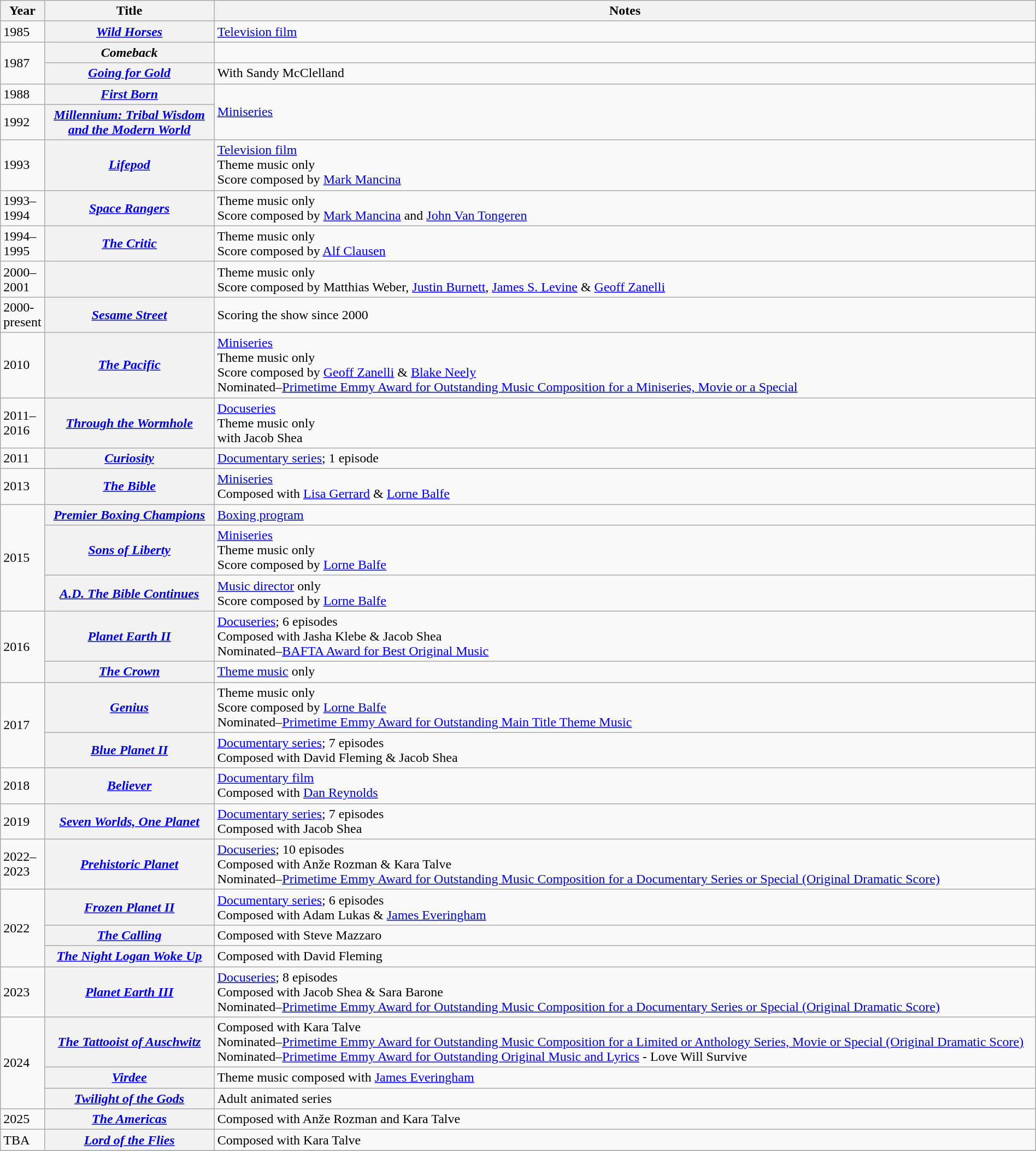<table class="wikitable sortable" width="100%">
<tr>
<th width="30">Year</th>
<th width="200">Title</th>
<th>Notes</th>
</tr>
<tr>
<td>1985</td>
<th><em><a href='#'>Wild Horses</a></em></th>
<td><a href='#'>Television film</a></td>
</tr>
<tr>
<td rowspan="2">1987</td>
<th><em>Comeback</em></th>
<td></td>
</tr>
<tr>
<th><em><a href='#'>Going for Gold</a></em></th>
<td>With Sandy McClelland</td>
</tr>
<tr>
<td>1988</td>
<th><em><a href='#'>First Born</a></em></th>
<td rowspan="2"><a href='#'>Miniseries</a></td>
</tr>
<tr>
<td>1992</td>
<th><em><a href='#'>Millennium: Tribal Wisdom and the Modern World</a></em></th>
</tr>
<tr>
<td>1993</td>
<th><em><a href='#'>Lifepod</a></em></th>
<td><a href='#'>Television film</a><br>Theme music only<br>Score composed by <a href='#'>Mark Mancina</a></td>
</tr>
<tr>
<td>1993–1994</td>
<th><em><a href='#'>Space Rangers</a></em></th>
<td>Theme music only<br>Score composed by <a href='#'>Mark Mancina</a> and <a href='#'>John Van Tongeren</a></td>
</tr>
<tr>
<td>1994–1995</td>
<th><em><a href='#'>The Critic</a></em></th>
<td>Theme music only<br>Score composed by <a href='#'>Alf Clausen</a></td>
</tr>
<tr>
<td>2000–2001</td>
<th><em></em></th>
<td>Theme music only<br>Score composed by Matthias Weber, <a href='#'>Justin Burnett</a>, <a href='#'>James S. Levine</a> & <a href='#'>Geoff Zanelli</a></td>
</tr>
<tr>
<td>2000-present</td>
<th><em><a href='#'>Sesame Street</a></em></th>
<td>Scoring the show since 2000</td>
</tr>
<tr>
<td>2010</td>
<th><em><a href='#'>The Pacific</a></em></th>
<td><a href='#'>Miniseries</a><br>Theme music only<br>Score composed by <a href='#'>Geoff Zanelli</a> & <a href='#'>Blake Neely</a><br>Nominated–<a href='#'>Primetime Emmy Award for Outstanding Music Composition for a Miniseries, Movie or a Special</a></td>
</tr>
<tr>
<td>2011–2016</td>
<th><em><a href='#'>Through the Wormhole</a></em></th>
<td><a href='#'>Docuseries</a><br>Theme music only<br>with Jacob Shea</td>
</tr>
<tr>
<td>2011</td>
<th><em><a href='#'>Curiosity</a></em></th>
<td><a href='#'>Documentary series</a>; 1 episode</td>
</tr>
<tr>
<td>2013</td>
<th><em><a href='#'>The Bible</a></em></th>
<td><a href='#'>Miniseries</a><br>Composed with <a href='#'>Lisa Gerrard</a> & <a href='#'>Lorne Balfe</a></td>
</tr>
<tr>
<td rowspan="3">2015</td>
<th><em><a href='#'>Premier Boxing Champions</a></em></th>
<td><a href='#'>Boxing program</a></td>
</tr>
<tr>
<th><em><a href='#'>Sons of Liberty</a></em></th>
<td><a href='#'>Miniseries</a><br>Theme music only<br>Score composed by <a href='#'>Lorne Balfe</a></td>
</tr>
<tr>
<th><em><a href='#'>A.D. The Bible Continues</a></em></th>
<td><a href='#'>Music director</a> only<br>Score composed by <a href='#'>Lorne Balfe</a></td>
</tr>
<tr>
<td rowspan="2">2016</td>
<th><em><a href='#'>Planet Earth II</a></em></th>
<td><a href='#'>Docuseries</a>; 6 episodes<br>Composed with Jasha Klebe & Jacob Shea<br>Nominated–<a href='#'>BAFTA Award for Best Original Music</a></td>
</tr>
<tr>
<th><em><a href='#'>The Crown</a></em></th>
<td><a href='#'>Theme music</a> only</td>
</tr>
<tr>
<td rowspan="2">2017</td>
<th><em><a href='#'>Genius</a></em></th>
<td>Theme music only<br>Score composed by <a href='#'>Lorne Balfe</a><br>Nominated–<a href='#'>Primetime Emmy Award for Outstanding Main Title Theme Music</a></td>
</tr>
<tr>
<th><em><a href='#'>Blue Planet II</a></em></th>
<td><a href='#'>Documentary series</a>; 7 episodes<br>Composed with David Fleming & Jacob Shea</td>
</tr>
<tr>
<td>2018</td>
<th><em><a href='#'>Believer</a></em></th>
<td><a href='#'>Documentary film</a><br>Composed with <a href='#'>Dan Reynolds</a></td>
</tr>
<tr>
<td>2019</td>
<th><em><a href='#'>Seven Worlds, One Planet</a></em></th>
<td><a href='#'>Documentary series</a>; 7 episodes<br>Composed with Jacob Shea</td>
</tr>
<tr>
<td>2022–2023</td>
<th><em><a href='#'>Prehistoric Planet</a></em></th>
<td><a href='#'>Docuseries</a>; 10 episodes<br>Composed with Anže Rozman & Kara Talve<br>Nominated–<a href='#'>Primetime Emmy Award for Outstanding Music Composition for a Documentary Series or Special (Original Dramatic Score)</a></td>
</tr>
<tr>
<td rowspan="3">2022</td>
<th><em><a href='#'>Frozen Planet II</a></em></th>
<td><a href='#'>Documentary series</a>; 6 episodes<br>Composed with Adam Lukas & <a href='#'>James Everingham</a></td>
</tr>
<tr>
<th><em><a href='#'>The Calling</a></em></th>
<td>Composed with Steve Mazzaro</td>
</tr>
<tr>
<th><em><a href='#'>The Night Logan Woke Up</a></em></th>
<td>Composed with David Fleming</td>
</tr>
<tr>
<td>2023</td>
<th><em><a href='#'>Planet Earth III</a></em></th>
<td><a href='#'>Docuseries</a>; 8 episodes<br>Composed with Jacob Shea & Sara Barone<br>Nominated–<a href='#'>Primetime Emmy Award for Outstanding Music Composition for a Documentary Series or Special (Original Dramatic Score)</a></td>
</tr>
<tr>
<td rowspan="3">2024</td>
<th><em><a href='#'>The Tattooist of Auschwitz</a></em></th>
<td>Composed with Kara Talve<br>Nominated–<a href='#'>Primetime Emmy Award for Outstanding Music Composition for a Limited or Anthology Series, Movie or Special (Original Dramatic Score)</a><br>Nominated–<a href='#'>Primetime Emmy Award for Outstanding Original Music and Lyrics</a> - Love Will Survive</td>
</tr>
<tr>
<th><em><a href='#'>Virdee</a></em></th>
<td>Theme music composed with <a href='#'>James Everingham</a></td>
</tr>
<tr>
<th><em><a href='#'>Twilight of the Gods</a></em></th>
<td>Adult animated series</td>
</tr>
<tr>
<td>2025</td>
<th><em><a href='#'>The Americas</a></em></th>
<td>Composed with Anže Rozman and Kara Talve</td>
</tr>
<tr>
<td>TBA</td>
<th><em><a href='#'>Lord of the Flies</a></em></th>
<td>Composed with Kara Talve</td>
</tr>
<tr>
</tr>
</table>
